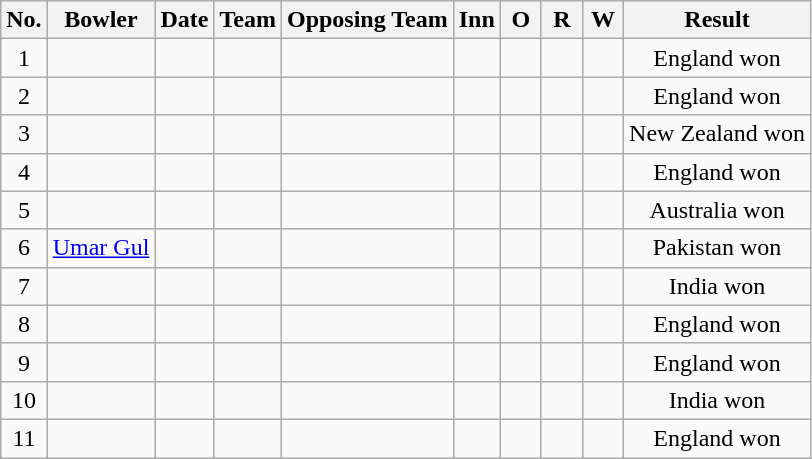<table class="wikitable sortable" style="text-align:center">
<tr>
<th>No.</th>
<th>Bowler</th>
<th>Date</th>
<th>Team</th>
<th>Opposing Team</th>
<th scope="col" style="width:20px;">Inn</th>
<th scope="col" style="width:20px;">O</th>
<th scope="col" style="width:20px;">R</th>
<th scope="col" style="width:20px;">W</th>
<th>Result</th>
</tr>
<tr>
<td>1</td>
<td></td>
<td></td>
<td></td>
<td></td>
<td></td>
<td></td>
<td></td>
<td></td>
<td>England won</td>
</tr>
<tr>
<td>2</td>
<td></td>
<td></td>
<td></td>
<td></td>
<td></td>
<td></td>
<td></td>
<td></td>
<td>England won</td>
</tr>
<tr>
<td>3</td>
<td></td>
<td></td>
<td></td>
<td></td>
<td></td>
<td></td>
<td></td>
<td></td>
<td>New Zealand won</td>
</tr>
<tr>
<td>4</td>
<td></td>
<td></td>
<td></td>
<td></td>
<td></td>
<td></td>
<td></td>
<td></td>
<td>England won</td>
</tr>
<tr>
<td>5</td>
<td></td>
<td></td>
<td></td>
<td></td>
<td></td>
<td></td>
<td></td>
<td></td>
<td>Australia won</td>
</tr>
<tr>
<td>6</td>
<td><a href='#'>Umar Gul</a></td>
<td></td>
<td></td>
<td></td>
<td></td>
<td></td>
<td></td>
<td></td>
<td>Pakistan won</td>
</tr>
<tr>
<td>7</td>
<td></td>
<td></td>
<td></td>
<td></td>
<td></td>
<td></td>
<td></td>
<td></td>
<td>India won</td>
</tr>
<tr>
<td>8</td>
<td></td>
<td></td>
<td></td>
<td></td>
<td></td>
<td></td>
<td></td>
<td></td>
<td>England won</td>
</tr>
<tr>
<td>9</td>
<td></td>
<td></td>
<td></td>
<td></td>
<td></td>
<td></td>
<td></td>
<td></td>
<td>England won</td>
</tr>
<tr>
<td>10</td>
<td></td>
<td></td>
<td></td>
<td></td>
<td></td>
<td></td>
<td></td>
<td></td>
<td>India won</td>
</tr>
<tr>
<td>11</td>
<td></td>
<td></td>
<td></td>
<td></td>
<td></td>
<td></td>
<td></td>
<td></td>
<td>England won</td>
</tr>
</table>
